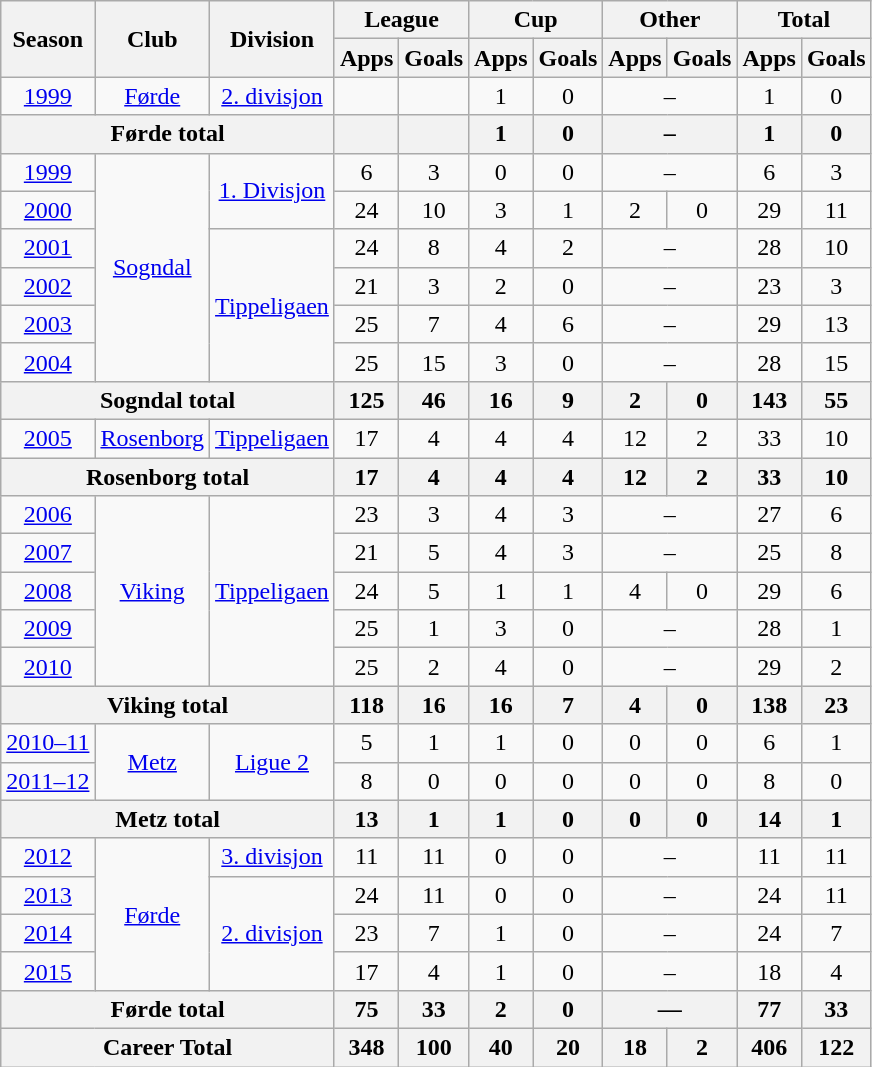<table class="wikitable" style="text-align: center;">
<tr>
<th rowspan="2">Season</th>
<th rowspan="2">Club</th>
<th rowspan="2">Division</th>
<th colspan="2">League</th>
<th colspan="2">Cup</th>
<th colspan="2">Other</th>
<th colspan="2">Total</th>
</tr>
<tr>
<th>Apps</th>
<th>Goals</th>
<th>Apps</th>
<th>Goals</th>
<th>Apps</th>
<th>Goals</th>
<th>Apps</th>
<th>Goals</th>
</tr>
<tr>
<td><a href='#'>1999</a></td>
<td><a href='#'>Førde</a></td>
<td><a href='#'>2. divisjon</a></td>
<td></td>
<td></td>
<td>1</td>
<td>0</td>
<td colspan="2">–</td>
<td>1</td>
<td>0</td>
</tr>
<tr>
<th colspan=3>Førde total</th>
<th></th>
<th></th>
<th>1</th>
<th>0</th>
<th colspan="2">–</th>
<th>1</th>
<th>0</th>
</tr>
<tr>
<td><a href='#'>1999</a></td>
<td rowspan="6"><a href='#'>Sogndal</a></td>
<td rowspan="2"><a href='#'>1. Divisjon</a></td>
<td>6</td>
<td>3</td>
<td>0</td>
<td>0</td>
<td colspan="2">–</td>
<td>6</td>
<td>3</td>
</tr>
<tr>
<td><a href='#'>2000</a></td>
<td>24</td>
<td>10</td>
<td>3</td>
<td>1</td>
<td>2</td>
<td>0</td>
<td>29</td>
<td>11</td>
</tr>
<tr>
<td><a href='#'>2001</a></td>
<td rowspan="4"><a href='#'>Tippeligaen</a></td>
<td>24</td>
<td>8</td>
<td>4</td>
<td>2</td>
<td colspan="2">–</td>
<td>28</td>
<td>10</td>
</tr>
<tr>
<td><a href='#'>2002</a></td>
<td>21</td>
<td>3</td>
<td>2</td>
<td>0</td>
<td colspan="2">–</td>
<td>23</td>
<td>3</td>
</tr>
<tr>
<td><a href='#'>2003</a></td>
<td>25</td>
<td>7</td>
<td>4</td>
<td>6</td>
<td colspan="2">–</td>
<td>29</td>
<td>13</td>
</tr>
<tr>
<td><a href='#'>2004</a></td>
<td>25</td>
<td>15</td>
<td>3</td>
<td>0</td>
<td colspan="2">–</td>
<td>28</td>
<td>15</td>
</tr>
<tr>
<th colspan=3>Sogndal total</th>
<th>125</th>
<th>46</th>
<th>16</th>
<th>9</th>
<th>2</th>
<th>0</th>
<th>143</th>
<th>55</th>
</tr>
<tr>
<td><a href='#'>2005</a></td>
<td><a href='#'>Rosenborg</a></td>
<td><a href='#'>Tippeligaen</a></td>
<td>17</td>
<td>4</td>
<td>4</td>
<td>4</td>
<td>12</td>
<td>2</td>
<td>33</td>
<td>10</td>
</tr>
<tr>
<th colspan=3>Rosenborg total</th>
<th>17</th>
<th>4</th>
<th>4</th>
<th>4</th>
<th>12</th>
<th>2</th>
<th>33</th>
<th>10</th>
</tr>
<tr>
<td><a href='#'>2006</a></td>
<td rowspan="5"><a href='#'>Viking</a></td>
<td rowspan="5"><a href='#'>Tippeligaen</a></td>
<td>23</td>
<td>3</td>
<td>4</td>
<td>3</td>
<td colspan="2">–</td>
<td>27</td>
<td>6</td>
</tr>
<tr>
<td><a href='#'>2007</a></td>
<td>21</td>
<td>5</td>
<td>4</td>
<td>3</td>
<td colspan="2">–</td>
<td>25</td>
<td>8</td>
</tr>
<tr>
<td><a href='#'>2008</a></td>
<td>24</td>
<td>5</td>
<td>1</td>
<td>1</td>
<td>4</td>
<td>0</td>
<td>29</td>
<td>6</td>
</tr>
<tr>
<td><a href='#'>2009</a></td>
<td>25</td>
<td>1</td>
<td>3</td>
<td>0</td>
<td colspan="2">–</td>
<td>28</td>
<td>1</td>
</tr>
<tr>
<td><a href='#'>2010</a></td>
<td>25</td>
<td>2</td>
<td>4</td>
<td>0</td>
<td colspan="2">–</td>
<td>29</td>
<td>2</td>
</tr>
<tr>
<th colspan=3>Viking total</th>
<th>118</th>
<th>16</th>
<th>16</th>
<th>7</th>
<th>4</th>
<th>0</th>
<th>138</th>
<th>23</th>
</tr>
<tr>
<td><a href='#'>2010–11</a></td>
<td rowspan="2"><a href='#'>Metz</a></td>
<td rowspan="2"><a href='#'>Ligue 2</a></td>
<td>5</td>
<td>1</td>
<td>1</td>
<td>0</td>
<td>0</td>
<td>0</td>
<td>6</td>
<td>1</td>
</tr>
<tr>
<td><a href='#'>2011–12</a></td>
<td>8</td>
<td>0</td>
<td>0</td>
<td>0</td>
<td>0</td>
<td>0</td>
<td>8</td>
<td>0</td>
</tr>
<tr>
<th colspan=3>Metz total</th>
<th>13</th>
<th>1</th>
<th>1</th>
<th>0</th>
<th>0</th>
<th>0</th>
<th>14</th>
<th>1</th>
</tr>
<tr>
<td><a href='#'>2012</a></td>
<td rowspan="4"><a href='#'>Førde</a></td>
<td><a href='#'>3. divisjon</a></td>
<td>11</td>
<td>11</td>
<td>0</td>
<td>0</td>
<td colspan="2">–</td>
<td>11</td>
<td>11</td>
</tr>
<tr>
<td><a href='#'>2013</a></td>
<td rowspan="3"><a href='#'>2. divisjon</a></td>
<td>24</td>
<td>11</td>
<td>0</td>
<td>0</td>
<td colspan="2">–</td>
<td>24</td>
<td>11</td>
</tr>
<tr>
<td><a href='#'>2014</a></td>
<td>23</td>
<td>7</td>
<td>1</td>
<td>0</td>
<td colspan="2">–</td>
<td>24</td>
<td>7</td>
</tr>
<tr>
<td><a href='#'>2015</a></td>
<td>17</td>
<td>4</td>
<td>1</td>
<td>0</td>
<td colspan="2">–</td>
<td>18</td>
<td>4</td>
</tr>
<tr>
<th colspan=3>Førde total</th>
<th>75</th>
<th>33</th>
<th>2</th>
<th>0</th>
<th colspan="2">—</th>
<th>77</th>
<th>33</th>
</tr>
<tr>
<th colspan="3">Career Total</th>
<th>348</th>
<th>100</th>
<th>40</th>
<th>20</th>
<th>18</th>
<th>2</th>
<th>406</th>
<th>122</th>
</tr>
</table>
